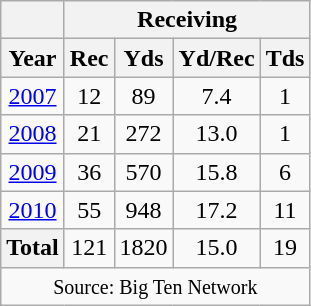<table class="wikitable" style="text-align: center;">
<tr>
<th></th>
<th colspan=7>Receiving</th>
</tr>
<tr>
<th>Year</th>
<th>Rec</th>
<th>Yds</th>
<th>Yd/Rec</th>
<th>Tds</th>
</tr>
<tr>
<td><a href='#'>2007</a></td>
<td>12</td>
<td>89</td>
<td>7.4</td>
<td>1</td>
</tr>
<tr>
<td><a href='#'>2008</a></td>
<td>21</td>
<td>272</td>
<td>13.0</td>
<td>1</td>
</tr>
<tr>
<td><a href='#'>2009</a></td>
<td>36</td>
<td>570</td>
<td>15.8</td>
<td>6</td>
</tr>
<tr>
<td><a href='#'>2010</a></td>
<td>55</td>
<td>948</td>
<td>17.2</td>
<td>11</td>
</tr>
<tr>
<th>Total</th>
<td>121</td>
<td>1820</td>
<td>15.0</td>
<td>19</td>
</tr>
<tr>
<td colspan=9><small>Source: Big Ten Network</small></td>
</tr>
</table>
